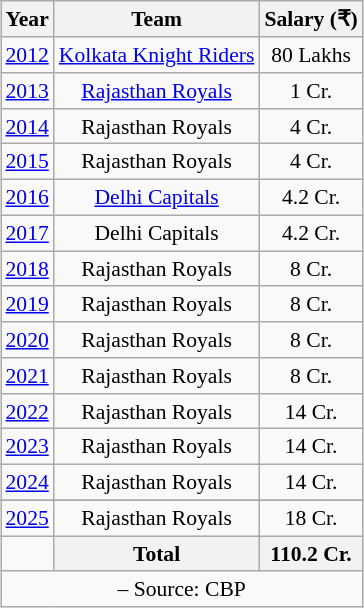<table class="wikitable" style="font-size:90%; float:right; clear:right; text-align:center; margin-right:15px">
<tr>
<th>Year</th>
<th>Team</th>
<th>Salary (₹)</th>
</tr>
<tr>
<td><a href='#'>2012</a></td>
<td><a href='#'>Kolkata Knight Riders</a></td>
<td>80 Lakhs</td>
</tr>
<tr>
<td><a href='#'>2013</a></td>
<td><a href='#'>Rajasthan Royals</a></td>
<td>1 Cr.</td>
</tr>
<tr>
<td><a href='#'>2014</a></td>
<td>Rajasthan Royals</td>
<td>4 Cr.</td>
</tr>
<tr>
<td><a href='#'>2015</a></td>
<td>Rajasthan Royals</td>
<td>4 Cr.</td>
</tr>
<tr>
<td><a href='#'>2016</a></td>
<td><a href='#'>Delhi Capitals</a></td>
<td>4.2 Cr.</td>
</tr>
<tr>
<td><a href='#'>2017</a></td>
<td>Delhi Capitals</td>
<td>4.2 Cr.</td>
</tr>
<tr>
<td><a href='#'>2018</a></td>
<td>Rajasthan Royals</td>
<td>8 Cr.</td>
</tr>
<tr>
<td><a href='#'>2019</a></td>
<td>Rajasthan Royals</td>
<td>8 Cr.</td>
</tr>
<tr>
<td><a href='#'>2020</a></td>
<td>Rajasthan Royals</td>
<td>8 Cr.</td>
</tr>
<tr>
<td><a href='#'>2021</a></td>
<td>Rajasthan Royals</td>
<td>8 Cr.</td>
</tr>
<tr>
<td><a href='#'>2022</a></td>
<td>Rajasthan Royals</td>
<td>14 Cr.</td>
</tr>
<tr>
<td><a href='#'>2023</a></td>
<td>Rajasthan Royals</td>
<td>14 Cr.</td>
</tr>
<tr>
<td><a href='#'>2024</a></td>
<td>Rajasthan Royals</td>
<td>14 Cr.</td>
</tr>
<tr>
</tr>
<tr>
<td><a href='#'>2025</a></td>
<td>Rajasthan Royals</td>
<td>18 Cr.</td>
</tr>
<tr>
<td></td>
<th>Total</th>
<th>110.2 Cr.</th>
</tr>
<tr>
<td colspan="3";> – Source: CBP</td>
</tr>
</table>
